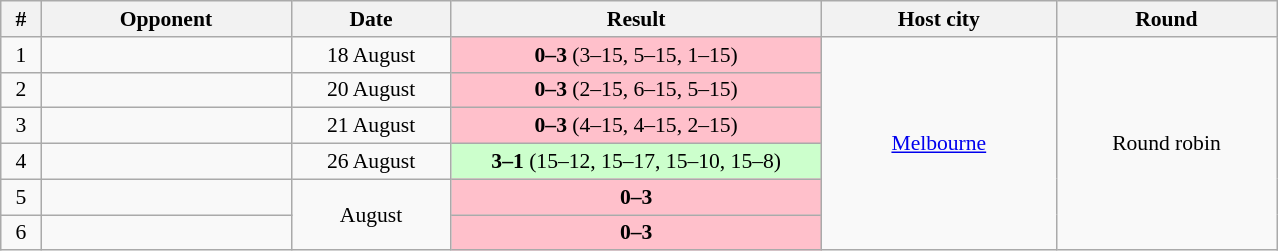<table class="wikitable" style="text-align: center;font-size:90%;">
<tr>
<th width=20>#</th>
<th width=160>Opponent</th>
<th width=100>Date</th>
<th width=240>Result</th>
<th width=150>Host city</th>
<th width=140>Round</th>
</tr>
<tr>
<td>1</td>
<td align=left></td>
<td>18 August</td>
<td bgcolor=pink><strong>0–3</strong> (3–15, 5–15, 1–15)</td>
<td rowspan=6> <a href='#'>Melbourne</a></td>
<td rowspan=6>Round robin</td>
</tr>
<tr>
<td>2</td>
<td align=left></td>
<td>20 August</td>
<td bgcolor=pink><strong>0–3</strong> (2–15, 6–15, 5–15)</td>
</tr>
<tr>
<td>3</td>
<td align=left></td>
<td>21 August</td>
<td bgcolor=pink><strong>0–3</strong> (4–15, 4–15, 2–15)</td>
</tr>
<tr>
<td>4</td>
<td align=left></td>
<td>26 August</td>
<td bgcolor=ccffcc><strong>3–1</strong> (15–12, 15–17, 15–10, 15–8)</td>
</tr>
<tr>
<td>5</td>
<td align=left></td>
<td rowspan=2>August</td>
<td bgcolor=pink><strong>0–3</strong></td>
</tr>
<tr>
<td>6</td>
<td align=left></td>
<td bgcolor=pink><strong>0–3</strong></td>
</tr>
</table>
